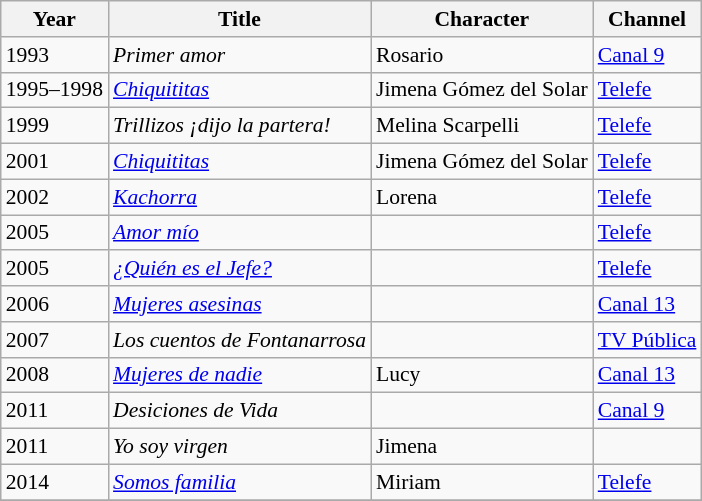<table class="wikitable" style="font-size: 90%;">
<tr>
<th>Year</th>
<th>Title</th>
<th>Character</th>
<th>Channel</th>
</tr>
<tr>
<td>1993</td>
<td><em>Primer amor</em></td>
<td>Rosario</td>
<td><a href='#'>Canal 9</a></td>
</tr>
<tr>
<td>1995–1998</td>
<td><em><a href='#'>Chiquititas</a></em></td>
<td>Jimena Gómez del Solar</td>
<td><a href='#'>Telefe</a></td>
</tr>
<tr>
<td>1999</td>
<td><em>Trillizos ¡dijo la partera!</em></td>
<td>Melina Scarpelli</td>
<td><a href='#'>Telefe</a></td>
</tr>
<tr>
<td>2001</td>
<td><em><a href='#'>Chiquititas</a></em></td>
<td>Jimena Gómez del Solar</td>
<td><a href='#'>Telefe</a></td>
</tr>
<tr>
<td>2002</td>
<td><em><a href='#'>Kachorra</a></em></td>
<td>Lorena</td>
<td><a href='#'>Telefe</a></td>
</tr>
<tr>
<td>2005</td>
<td><em><a href='#'>Amor mío</a></em></td>
<td></td>
<td><a href='#'>Telefe</a></td>
</tr>
<tr>
<td>2005</td>
<td><em><a href='#'>¿Quién es el Jefe?</a></em></td>
<td></td>
<td><a href='#'>Telefe</a></td>
</tr>
<tr>
<td>2006</td>
<td><em><a href='#'>Mujeres asesinas</a></em></td>
<td></td>
<td><a href='#'>Canal 13</a></td>
</tr>
<tr>
<td>2007</td>
<td><em>Los cuentos de Fontanarrosa</em></td>
<td></td>
<td><a href='#'>TV Pública</a></td>
</tr>
<tr>
<td>2008</td>
<td><em><a href='#'>Mujeres de nadie</a></em></td>
<td>Lucy</td>
<td><a href='#'>Canal 13</a></td>
</tr>
<tr>
<td>2011</td>
<td><em>Desiciones de Vida</em></td>
<td></td>
<td><a href='#'>Canal 9</a></td>
</tr>
<tr>
<td>2011</td>
<td><em>Yo soy virgen</em></td>
<td>Jimena</td>
<td></td>
</tr>
<tr>
<td>2014</td>
<td><em><a href='#'>Somos familia</a></em></td>
<td>Miriam</td>
<td><a href='#'>Telefe</a></td>
</tr>
<tr>
</tr>
</table>
